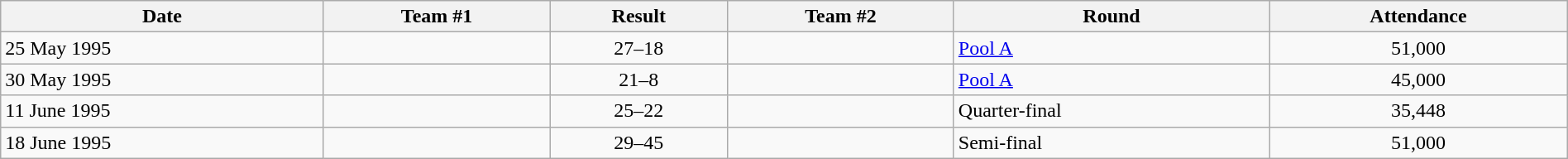<table class="wikitable" style="text-align: left;" width="100%">
<tr>
<th>Date</th>
<th>Team #1</th>
<th>Result</th>
<th>Team #2</th>
<th>Round</th>
<th>Attendance</th>
</tr>
<tr>
<td>25 May 1995</td>
<td></td>
<td style="text-align:center;">27–18</td>
<td></td>
<td><a href='#'>Pool A</a></td>
<td style="text-align:center;">51,000</td>
</tr>
<tr>
<td>30 May 1995</td>
<td></td>
<td style="text-align:center;">21–8</td>
<td></td>
<td><a href='#'>Pool A</a></td>
<td style="text-align:center;">45,000</td>
</tr>
<tr>
<td>11 June 1995</td>
<td></td>
<td style="text-align:center;">25–22</td>
<td></td>
<td>Quarter-final</td>
<td style="text-align:center;">35,448</td>
</tr>
<tr>
<td>18 June 1995</td>
<td></td>
<td style="text-align:center;">29–45</td>
<td></td>
<td>Semi-final</td>
<td style="text-align:center;">51,000</td>
</tr>
</table>
